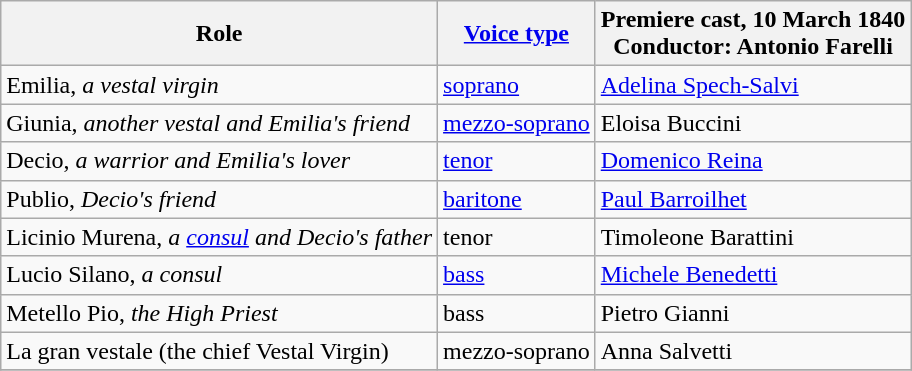<table class="wikitable">
<tr>
<th>Role</th>
<th><a href='#'>Voice type</a></th>
<th>Premiere cast, 10 March 1840<br>Conductor: Antonio Farelli</th>
</tr>
<tr>
<td>Emilia, <em>a vestal virgin</em></td>
<td><a href='#'>soprano</a></td>
<td><a href='#'>Adelina Spech-Salvi</a></td>
</tr>
<tr>
<td>Giunia, <em>another vestal and Emilia's friend</em></td>
<td><a href='#'>mezzo-soprano</a></td>
<td>Eloisa Buccini</td>
</tr>
<tr>
<td>Decio, <em>a warrior and Emilia's lover</em></td>
<td><a href='#'>tenor</a></td>
<td><a href='#'>Domenico Reina</a></td>
</tr>
<tr>
<td>Publio, <em>Decio's friend</em></td>
<td><a href='#'>baritone</a></td>
<td><a href='#'>Paul Barroilhet</a></td>
</tr>
<tr>
<td>Licinio Murena, <em>a <a href='#'>consul</a> and Decio's father</em></td>
<td>tenor</td>
<td>Timoleone Barattini</td>
</tr>
<tr>
<td>Lucio Silano, <em>a consul</em></td>
<td><a href='#'>bass</a></td>
<td><a href='#'>Michele Benedetti</a></td>
</tr>
<tr>
<td>Metello Pio, <em>the High Priest</em></td>
<td>bass</td>
<td>Pietro Gianni</td>
</tr>
<tr>
<td>La gran vestale (the chief Vestal Virgin)</td>
<td>mezzo-soprano</td>
<td>Anna Salvetti</td>
</tr>
<tr>
</tr>
</table>
